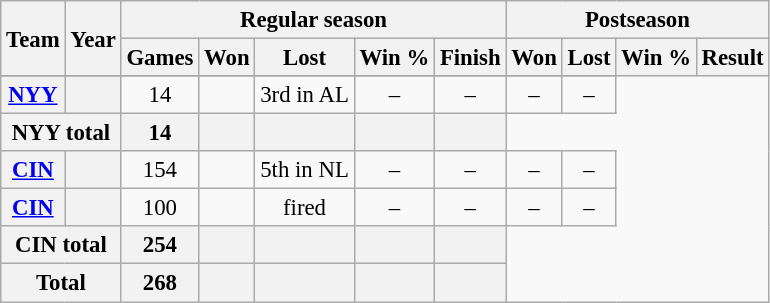<table class="wikitable" style="font-size: 95%; text-align:center;">
<tr>
<th rowspan="2">Team</th>
<th rowspan="2">Year</th>
<th colspan="5">Regular season</th>
<th colspan="4">Postseason</th>
</tr>
<tr>
<th>Games</th>
<th>Won</th>
<th>Lost</th>
<th>Win %</th>
<th>Finish</th>
<th>Won</th>
<th>Lost</th>
<th>Win %</th>
<th>Result</th>
</tr>
<tr>
</tr>
<tr>
<th><a href='#'>NYY</a></th>
<th></th>
<td>14</td>
<td></td>
<td>3rd in AL</td>
<td>–</td>
<td>–</td>
<td>–</td>
<td>–</td>
</tr>
<tr>
<th colspan="2">NYY total</th>
<th>14</th>
<th></th>
<th></th>
<th></th>
<th></th>
</tr>
<tr>
<th><a href='#'>CIN</a></th>
<th></th>
<td>154</td>
<td></td>
<td>5th in NL</td>
<td>–</td>
<td>–</td>
<td>–</td>
<td>–</td>
</tr>
<tr>
<th><a href='#'>CIN</a></th>
<th></th>
<td>100</td>
<td></td>
<td>fired</td>
<td>–</td>
<td>–</td>
<td>–</td>
<td>–</td>
</tr>
<tr>
<th colspan="2">CIN total</th>
<th>254</th>
<th></th>
<th></th>
<th></th>
<th></th>
</tr>
<tr>
<th colspan="2">Total</th>
<th>268</th>
<th></th>
<th></th>
<th></th>
<th></th>
</tr>
</table>
